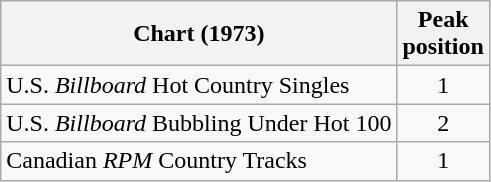<table class="wikitable sortable">
<tr>
<th align="left">Chart (1973)</th>
<th align="center">Peak<br>position</th>
</tr>
<tr>
<td align="left">U.S. <em>Billboard</em> Hot Country Singles</td>
<td align="center">1</td>
</tr>
<tr>
<td align="left">U.S. <em>Billboard</em> Bubbling Under Hot 100</td>
<td align="center">2</td>
</tr>
<tr>
<td align="left">Canadian <em>RPM</em> Country Tracks</td>
<td align="center">1</td>
</tr>
</table>
